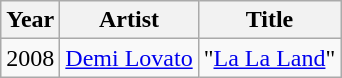<table class="wikitable sortable">
<tr>
<th>Year</th>
<th>Artist</th>
<th>Title</th>
</tr>
<tr>
<td>2008</td>
<td><a href='#'>Demi Lovato</a></td>
<td>"<a href='#'>La La Land</a>"</td>
</tr>
</table>
